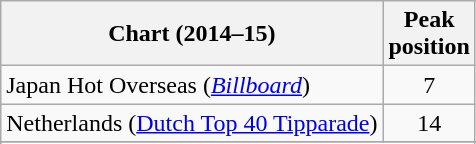<table class="wikitable sortable">
<tr>
<th>Chart (2014–15)</th>
<th>Peak<br>position</th>
</tr>
<tr>
<td>Japan Hot Overseas (<em><a href='#'>Billboard</a></em>)</td>
<td style="text-align:center">7</td>
</tr>
<tr>
<td>Netherlands (<a href='#'>Dutch Top 40 Tipparade</a>)</td>
<td align="center">14</td>
</tr>
<tr>
</tr>
<tr>
</tr>
</table>
